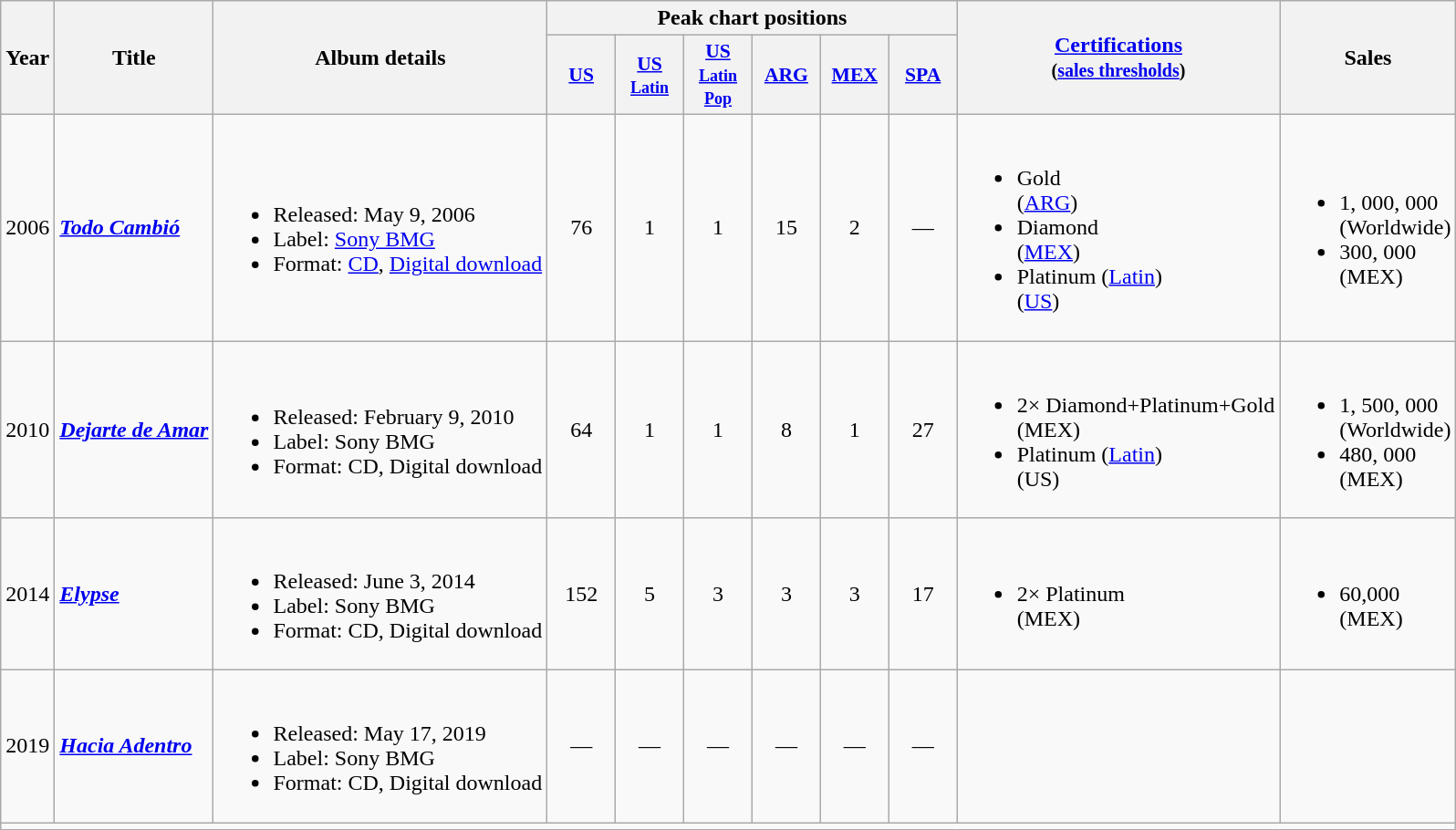<table class="wikitable">
<tr>
<th rowspan="2">Year</th>
<th rowspan="2">Title</th>
<th rowspan="2">Album details</th>
<th colspan="6">Peak chart positions</th>
<th rowspan="2"><a href='#'>Certifications</a><br><small>(<a href='#'>sales thresholds</a>)</small></th>
<th rowspan="2">Sales</th>
</tr>
<tr>
<th scope="col" style="width:3em;font-size:90%;"><a href='#'>US</a><br></th>
<th scope="col" style="width:3em;font-size:90%;"><a href='#'>US<br><small>Latin</small></a><br></th>
<th scope="col" style="width:3em;font-size:90%;"><a href='#'>US<br><small>Latin<br>Pop</small></a><br></th>
<th scope="col" style="width:3em;font-size:90%;"><a href='#'>ARG</a><br></th>
<th scope="col" style="width:3em;font-size:90%;"><a href='#'>MEX</a><br></th>
<th scope="col" style="width:3em;font-size:90%;"><a href='#'>SPA</a><br></th>
</tr>
<tr>
<td>2006</td>
<td><strong><em><a href='#'>Todo Cambió</a></em></strong></td>
<td><br><ul><li>Released: May 9, 2006</li><li>Label: <a href='#'>Sony BMG</a></li><li>Format: <a href='#'>CD</a>, <a href='#'>Digital download</a></li></ul></td>
<td style="text-align:center;">76</td>
<td style="text-align:center;">1</td>
<td style="text-align:center;">1</td>
<td style="text-align:center;">15</td>
<td style="text-align:center;">2</td>
<td style="text-align:center;">—</td>
<td><br><ul><li>Gold <br>(<a href='#'>ARG</a>)</li><li>Diamond <br>(<a href='#'>MEX</a>)</li><li>Platinum (<a href='#'>Latin</a>)<br>(<a href='#'>US</a>)</li></ul></td>
<td><br><ul><li>1, 000, 000<br>(Worldwide)</li><li>300, 000<br>(MEX)</li></ul></td>
</tr>
<tr>
<td>2010</td>
<td><strong><em><a href='#'>Dejarte de Amar</a></em></strong></td>
<td><br><ul><li>Released: February 9, 2010</li><li>Label: Sony BMG</li><li>Format: CD, Digital download</li></ul></td>
<td style="text-align:center;">64</td>
<td style="text-align:center;">1</td>
<td style="text-align:center;">1</td>
<td style="text-align:center;">8</td>
<td style="text-align:center;">1</td>
<td style="text-align:center;">27</td>
<td><br><ul><li>2× Diamond+Platinum+Gold <br>(MEX)</li><li>Platinum (<a href='#'>Latin</a>)<br>(US)</li></ul></td>
<td><br><ul><li>1, 500, 000<br>(Worldwide)</li><li>480, 000<br>(MEX)</li></ul></td>
</tr>
<tr>
<td>2014</td>
<td><strong><em><a href='#'>Elypse</a></em></strong></td>
<td><br><ul><li>Released: June 3, 2014</li><li>Label: Sony BMG</li><li>Format: CD, Digital download</li></ul></td>
<td style="text-align:center;">152</td>
<td style="text-align:center;">5</td>
<td style="text-align:center;">3</td>
<td style="text-align:center;">3</td>
<td style="text-align:center;">3</td>
<td style="text-align:center;">17</td>
<td><br><ul><li>2× Platinum <br>(MEX)</li></ul></td>
<td><br><ul><li>60,000<br>(MEX)</li></ul></td>
</tr>
<tr>
<td>2019</td>
<td><strong><em><a href='#'>Hacia Adentro</a></em></strong></td>
<td><br><ul><li>Released: May 17, 2019</li><li>Label: Sony BMG</li><li>Format: CD, Digital download</li></ul></td>
<td style="text-align:center;">—</td>
<td style="text-align:center;">—</td>
<td style="text-align:center;">—</td>
<td style="text-align:center;">—</td>
<td style="text-align:center;">—</td>
<td style="text-align:center;">—</td>
<td></td>
<td></td>
</tr>
<tr>
<td colspan="12" style="font-size:8pt"></td>
</tr>
</table>
